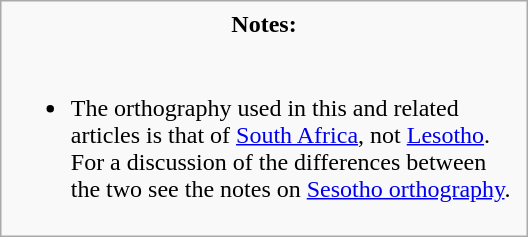<table class="infobox selfreference" style="width:22em">
<tr>
<th>Notes:</th>
</tr>
<tr>
<td><br><ul><li>The orthography used in this and related articles is that of <a href='#'>South Africa</a>, not <a href='#'>Lesotho</a>. For a discussion of the differences between the two see the notes on <a href='#'>Sesotho orthography</a>.</li></ul></td>
</tr>
</table>
